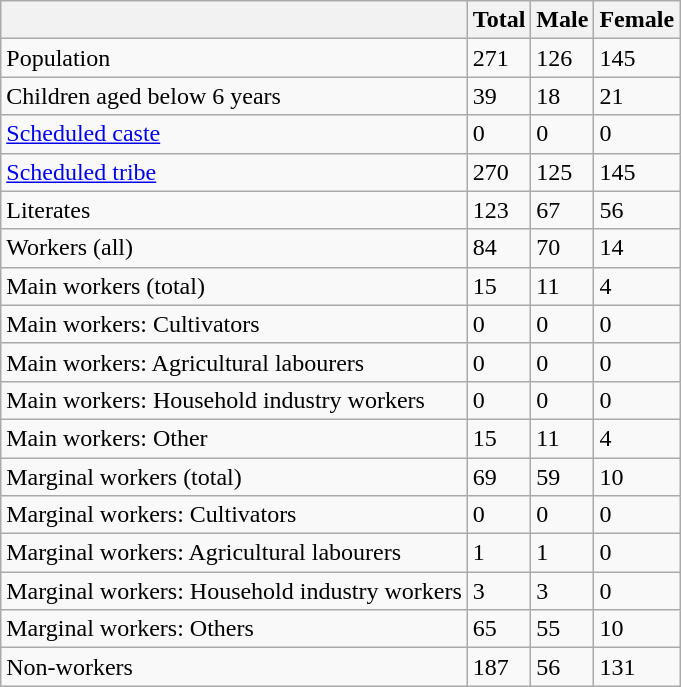<table class="wikitable sortable">
<tr>
<th></th>
<th>Total</th>
<th>Male</th>
<th>Female</th>
</tr>
<tr>
<td>Population</td>
<td>271</td>
<td>126</td>
<td>145</td>
</tr>
<tr>
<td>Children aged below 6 years</td>
<td>39</td>
<td>18</td>
<td>21</td>
</tr>
<tr>
<td><a href='#'>Scheduled caste</a></td>
<td>0</td>
<td>0</td>
<td>0</td>
</tr>
<tr>
<td><a href='#'>Scheduled tribe</a></td>
<td>270</td>
<td>125</td>
<td>145</td>
</tr>
<tr>
<td>Literates</td>
<td>123</td>
<td>67</td>
<td>56</td>
</tr>
<tr>
<td>Workers (all)</td>
<td>84</td>
<td>70</td>
<td>14</td>
</tr>
<tr>
<td>Main workers (total)</td>
<td>15</td>
<td>11</td>
<td>4</td>
</tr>
<tr>
<td>Main workers: Cultivators</td>
<td>0</td>
<td>0</td>
<td>0</td>
</tr>
<tr>
<td>Main workers: Agricultural labourers</td>
<td>0</td>
<td>0</td>
<td>0</td>
</tr>
<tr>
<td>Main workers: Household industry workers</td>
<td>0</td>
<td>0</td>
<td>0</td>
</tr>
<tr>
<td>Main workers: Other</td>
<td>15</td>
<td>11</td>
<td>4</td>
</tr>
<tr>
<td>Marginal workers (total)</td>
<td>69</td>
<td>59</td>
<td>10</td>
</tr>
<tr>
<td>Marginal workers: Cultivators</td>
<td>0</td>
<td>0</td>
<td>0</td>
</tr>
<tr>
<td>Marginal workers: Agricultural labourers</td>
<td>1</td>
<td>1</td>
<td>0</td>
</tr>
<tr>
<td>Marginal workers: Household industry workers</td>
<td>3</td>
<td>3</td>
<td>0</td>
</tr>
<tr>
<td>Marginal workers: Others</td>
<td>65</td>
<td>55</td>
<td>10</td>
</tr>
<tr>
<td>Non-workers</td>
<td>187</td>
<td>56</td>
<td>131</td>
</tr>
</table>
